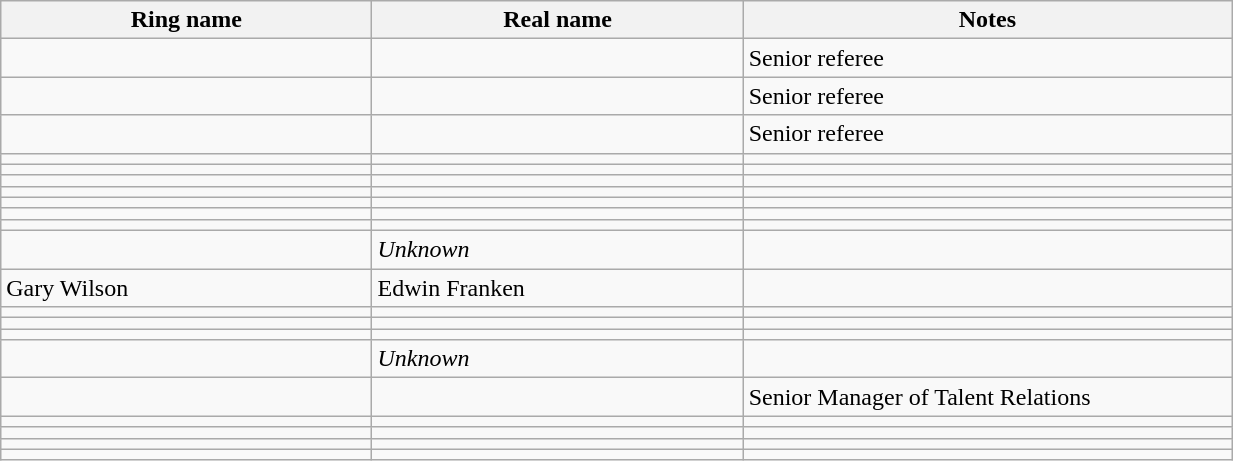<table class="wikitable sortable" style="width:65%;">
<tr>
<th width=19%>Ring name</th>
<th width=19%>Real name</th>
<th width=25%>Notes</th>
</tr>
<tr>
<td></td>
<td></td>
<td>Senior referee</td>
</tr>
<tr>
<td></td>
<td></td>
<td>Senior referee</td>
</tr>
<tr>
<td></td>
<td></td>
<td>Senior referee</td>
</tr>
<tr>
<td></td>
<td></td>
<td></td>
</tr>
<tr>
<td></td>
<td></td>
<td></td>
</tr>
<tr>
<td></td>
<td></td>
<td></td>
</tr>
<tr>
<td></td>
<td></td>
<td></td>
</tr>
<tr>
<td></td>
<td></td>
<td></td>
</tr>
<tr>
<td></td>
<td></td>
<td></td>
</tr>
<tr>
<td></td>
<td></td>
<td></td>
</tr>
<tr>
<td></td>
<td><em>Unknown</em></td>
<td></td>
</tr>
<tr>
<td>Gary Wilson</td>
<td>Edwin Franken</td>
<td></td>
</tr>
<tr>
<td></td>
<td></td>
<td></td>
</tr>
<tr>
<td></td>
<td></td>
<td></td>
</tr>
<tr>
<td></td>
<td></td>
<td></td>
</tr>
<tr>
<td></td>
<td><em>Unknown</em></td>
<td></td>
</tr>
<tr>
<td></td>
<td></td>
<td>Senior Manager of Talent Relations</td>
</tr>
<tr>
<td></td>
<td></td>
<td></td>
</tr>
<tr>
<td></td>
<td></td>
<td></td>
</tr>
<tr>
<td></td>
<td></td>
<td></td>
</tr>
<tr>
<td></td>
<td></td>
<td></td>
</tr>
</table>
